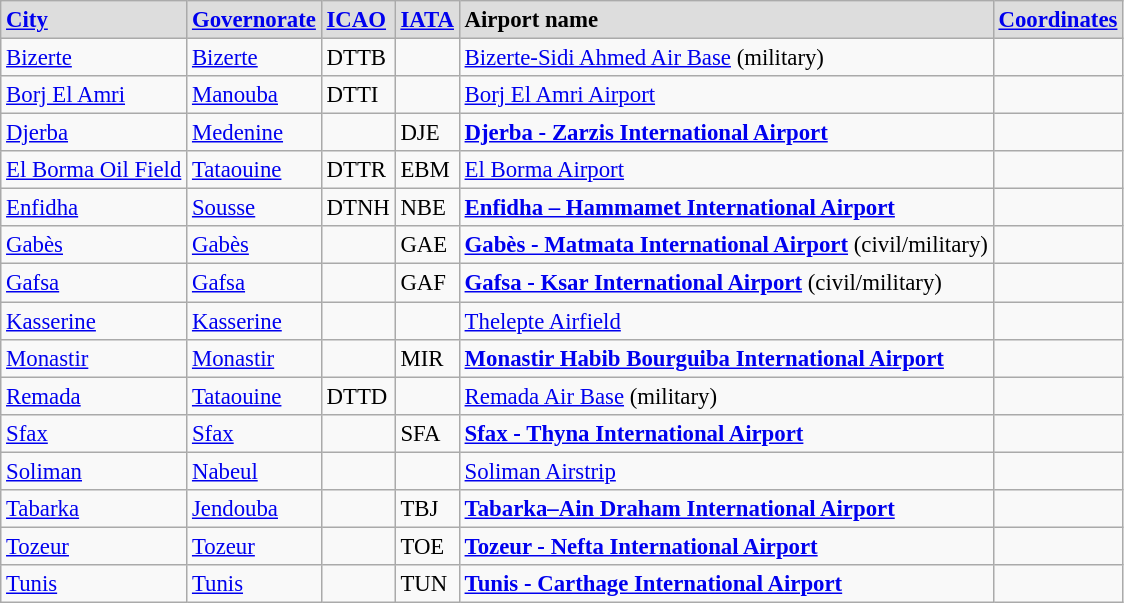<table class="wikitable sortable" style="font-size:95%">
<tr style="vertical-align:top; font-weight:bold; background:#ddd;">
<td><a href='#'>City</a></td>
<td><a href='#'>Governorate</a></td>
<td><a href='#'>ICAO</a></td>
<td><a href='#'>IATA</a></td>
<td>Airport name</td>
<td><a href='#'>Coordinates</a></td>
</tr>
<tr valign=top>
<td><a href='#'>Bizerte</a></td>
<td><a href='#'>Bizerte</a></td>
<td>DTTB</td>
<td></td>
<td><a href='#'>Bizerte-Sidi Ahmed Air Base</a> (military)</td>
<td></td>
</tr>
<tr valign=top>
<td><a href='#'>Borj El Amri</a></td>
<td><a href='#'>Manouba</a></td>
<td>DTTI</td>
<td></td>
<td><a href='#'>Borj El Amri Airport</a></td>
<td></td>
</tr>
<tr valign=top>
<td><a href='#'>Djerba</a></td>
<td><a href='#'>Medenine</a></td>
<td></td>
<td>DJE</td>
<td><strong><a href='#'>Djerba - Zarzis International Airport</a></strong></td>
<td></td>
</tr>
<tr valign=top>
<td><a href='#'>El Borma Oil Field</a></td>
<td><a href='#'>Tataouine</a></td>
<td>DTTR</td>
<td>EBM</td>
<td><a href='#'>El Borma Airport</a></td>
<td></td>
</tr>
<tr valign=top>
<td><a href='#'>Enfidha</a></td>
<td><a href='#'>Sousse</a></td>
<td>DTNH</td>
<td>NBE</td>
<td><strong><a href='#'>Enfidha – Hammamet International Airport</a></strong></td>
<td></td>
</tr>
<tr valign=top>
<td><a href='#'>Gabès</a></td>
<td><a href='#'>Gabès</a></td>
<td></td>
<td>GAE</td>
<td><strong><a href='#'>Gabès - Matmata International Airport</a></strong> (civil/military)</td>
<td></td>
</tr>
<tr valign=top>
<td><a href='#'>Gafsa</a></td>
<td><a href='#'>Gafsa</a></td>
<td></td>
<td>GAF</td>
<td><strong><a href='#'>Gafsa - Ksar International Airport</a></strong> (civil/military)</td>
<td></td>
</tr>
<tr valign=top>
<td><a href='#'>Kasserine</a></td>
<td><a href='#'>Kasserine</a></td>
<td></td>
<td></td>
<td><a href='#'>Thelepte Airfield</a></td>
<td></td>
</tr>
<tr valign=top>
<td><a href='#'>Monastir</a></td>
<td><a href='#'>Monastir</a></td>
<td></td>
<td>MIR</td>
<td><strong><a href='#'>Monastir Habib Bourguiba International Airport</a></strong></td>
<td></td>
</tr>
<tr valign=top>
<td><a href='#'>Remada</a></td>
<td><a href='#'>Tataouine</a></td>
<td>DTTD</td>
<td></td>
<td><a href='#'>Remada Air Base</a> (military)</td>
<td></td>
</tr>
<tr valign=top>
<td><a href='#'>Sfax</a></td>
<td><a href='#'>Sfax</a></td>
<td></td>
<td>SFA</td>
<td><strong><a href='#'>Sfax - Thyna International Airport</a></strong></td>
<td></td>
</tr>
<tr valign="top">
<td><a href='#'>Soliman</a></td>
<td><a href='#'>Nabeul</a></td>
<td></td>
<td></td>
<td><a href='#'>Soliman Airstrip</a></td>
<td></td>
</tr>
<tr valign=top>
<td><a href='#'>Tabarka</a></td>
<td><a href='#'>Jendouba</a></td>
<td></td>
<td>TBJ</td>
<td><strong><a href='#'>Tabarka–Ain Draham International Airport</a></strong></td>
<td></td>
</tr>
<tr valign=top>
<td><a href='#'>Tozeur</a></td>
<td><a href='#'>Tozeur</a></td>
<td></td>
<td>TOE</td>
<td><strong><a href='#'>Tozeur - Nefta International Airport</a></strong></td>
<td></td>
</tr>
<tr valign=top>
<td><a href='#'>Tunis</a></td>
<td><a href='#'>Tunis</a></td>
<td></td>
<td>TUN</td>
<td><strong><a href='#'>Tunis - Carthage International Airport</a></strong></td>
<td></td>
</tr>
</table>
